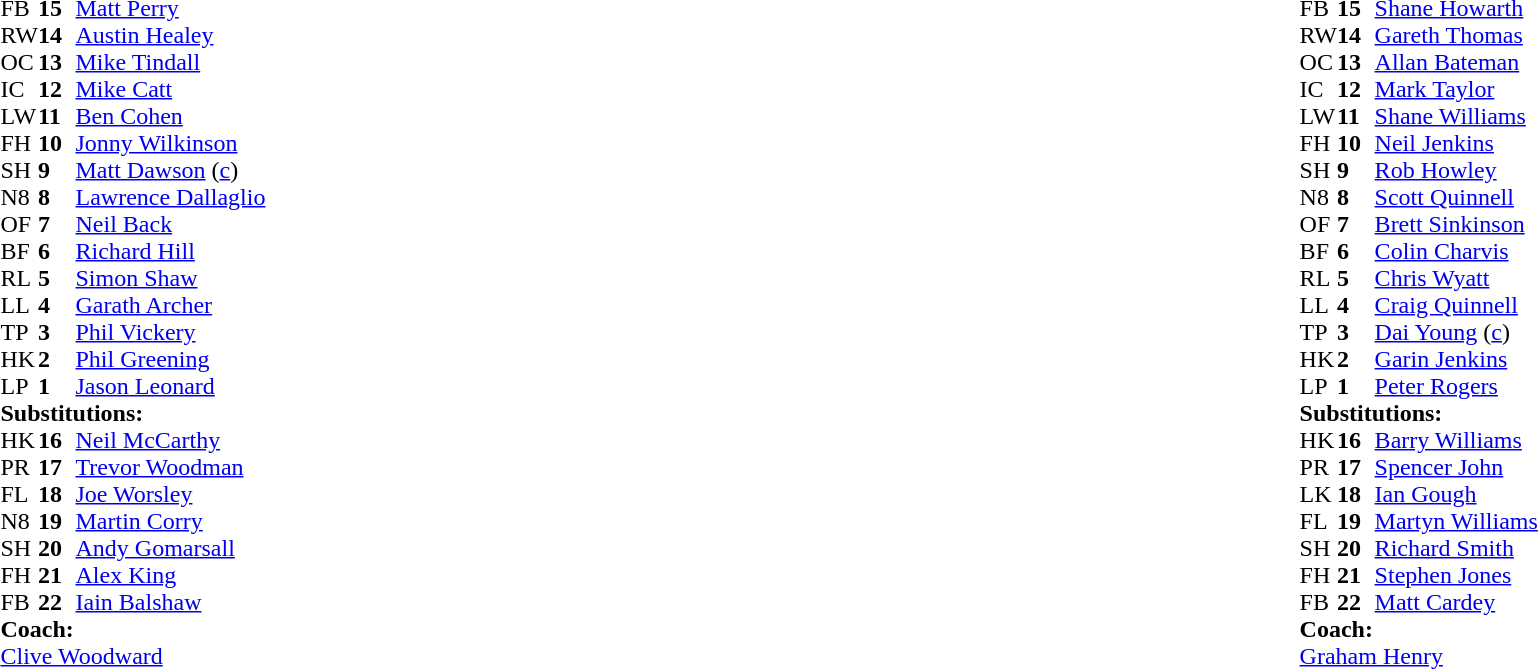<table width="100%">
<tr>
<td style="vertical-align:top" width="50%"><br><table cellspacing="0" cellpadding="0">
<tr>
<th width="25"></th>
<th width="25"></th>
</tr>
<tr>
<td>FB</td>
<td><strong>15</strong></td>
<td><a href='#'>Matt Perry</a></td>
</tr>
<tr>
<td>RW</td>
<td><strong>14</strong></td>
<td><a href='#'>Austin Healey</a></td>
</tr>
<tr>
<td>OC</td>
<td><strong>13</strong></td>
<td><a href='#'>Mike Tindall</a></td>
</tr>
<tr>
<td>IC</td>
<td><strong>12</strong></td>
<td><a href='#'>Mike Catt</a></td>
</tr>
<tr>
<td>LW</td>
<td><strong>11</strong></td>
<td><a href='#'>Ben Cohen</a></td>
</tr>
<tr>
<td>FH</td>
<td><strong>10</strong></td>
<td><a href='#'>Jonny Wilkinson</a></td>
</tr>
<tr>
<td>SH</td>
<td><strong>9</strong></td>
<td><a href='#'>Matt Dawson</a> (<a href='#'>c</a>)</td>
</tr>
<tr>
<td>N8</td>
<td><strong>8</strong></td>
<td><a href='#'>Lawrence Dallaglio</a></td>
</tr>
<tr>
<td>OF</td>
<td><strong>7</strong></td>
<td><a href='#'>Neil Back</a></td>
</tr>
<tr>
<td>BF</td>
<td><strong>6</strong></td>
<td><a href='#'>Richard Hill</a></td>
<td></td>
<td></td>
</tr>
<tr>
<td>RL</td>
<td><strong>5</strong></td>
<td><a href='#'>Simon Shaw</a></td>
</tr>
<tr>
<td>LL</td>
<td><strong>4</strong></td>
<td><a href='#'>Garath Archer</a></td>
</tr>
<tr>
<td>TP</td>
<td><strong>3</strong></td>
<td><a href='#'>Phil Vickery</a></td>
</tr>
<tr>
<td>HK</td>
<td><strong>2</strong></td>
<td><a href='#'>Phil Greening</a></td>
</tr>
<tr>
<td>LP</td>
<td><strong>1</strong></td>
<td><a href='#'>Jason Leonard</a></td>
</tr>
<tr>
<td colspan="3"><strong>Substitutions:</strong></td>
</tr>
<tr>
<td>HK</td>
<td><strong>16</strong></td>
<td><a href='#'>Neil McCarthy</a></td>
</tr>
<tr>
<td>PR</td>
<td><strong>17</strong></td>
<td><a href='#'>Trevor Woodman</a></td>
</tr>
<tr>
<td>FL</td>
<td><strong>18</strong></td>
<td><a href='#'>Joe Worsley</a></td>
</tr>
<tr>
<td>N8</td>
<td><strong>19</strong></td>
<td><a href='#'>Martin Corry</a></td>
<td></td>
<td></td>
</tr>
<tr>
<td>SH</td>
<td><strong>20</strong></td>
<td><a href='#'>Andy Gomarsall</a></td>
</tr>
<tr>
<td>FH</td>
<td><strong>21</strong></td>
<td><a href='#'>Alex King</a></td>
</tr>
<tr>
<td>FB</td>
<td><strong>22</strong></td>
<td><a href='#'>Iain Balshaw</a></td>
</tr>
<tr>
<td colspan="3"><strong>Coach:</strong></td>
</tr>
<tr>
<td colspan="3"><a href='#'>Clive Woodward</a></td>
</tr>
</table>
</td>
<td style="vertical-align:top"></td>
<td style="vertical-align:top" width="50%"><br><table cellspacing="0" cellpadding="0" align="center">
<tr>
<th width="25"></th>
<th width="25"></th>
</tr>
<tr>
<td>FB</td>
<td><strong>15</strong></td>
<td><a href='#'>Shane Howarth</a></td>
</tr>
<tr>
<td>RW</td>
<td><strong>14</strong></td>
<td><a href='#'>Gareth Thomas</a></td>
</tr>
<tr>
<td>OC</td>
<td><strong>13</strong></td>
<td><a href='#'>Allan Bateman</a></td>
</tr>
<tr>
<td>IC</td>
<td><strong>12</strong></td>
<td><a href='#'>Mark Taylor</a></td>
</tr>
<tr>
<td>LW</td>
<td><strong>11</strong></td>
<td><a href='#'>Shane Williams</a></td>
</tr>
<tr>
<td>FH</td>
<td><strong>10</strong></td>
<td><a href='#'>Neil Jenkins</a></td>
</tr>
<tr>
<td>SH</td>
<td><strong>9</strong></td>
<td><a href='#'>Rob Howley</a></td>
</tr>
<tr>
<td>N8</td>
<td><strong>8</strong></td>
<td><a href='#'>Scott Quinnell</a></td>
</tr>
<tr>
<td>OF</td>
<td><strong>7</strong></td>
<td><a href='#'>Brett Sinkinson</a></td>
</tr>
<tr>
<td>BF</td>
<td><strong>6</strong></td>
<td><a href='#'>Colin Charvis</a></td>
</tr>
<tr>
<td>RL</td>
<td><strong>5</strong></td>
<td><a href='#'>Chris Wyatt</a></td>
</tr>
<tr>
<td>LL</td>
<td><strong>4</strong></td>
<td><a href='#'>Craig Quinnell</a></td>
</tr>
<tr>
<td>TP</td>
<td><strong>3</strong></td>
<td><a href='#'>Dai Young</a> (<a href='#'>c</a>)</td>
<td></td>
<td></td>
</tr>
<tr>
<td>HK</td>
<td><strong>2</strong></td>
<td><a href='#'>Garin Jenkins</a></td>
<td></td>
<td></td>
</tr>
<tr>
<td>LP</td>
<td><strong>1</strong></td>
<td><a href='#'>Peter Rogers</a></td>
</tr>
<tr>
<td colspan="3"><strong>Substitutions:</strong></td>
</tr>
<tr>
<td>HK</td>
<td><strong>16</strong></td>
<td><a href='#'>Barry Williams</a></td>
<td></td>
<td></td>
</tr>
<tr>
<td>PR</td>
<td><strong>17</strong></td>
<td><a href='#'>Spencer John</a></td>
<td></td>
<td></td>
</tr>
<tr>
<td>LK</td>
<td><strong>18</strong></td>
<td><a href='#'>Ian Gough</a></td>
</tr>
<tr>
<td>FL</td>
<td><strong>19</strong></td>
<td><a href='#'>Martyn Williams</a></td>
</tr>
<tr>
<td>SH</td>
<td><strong>20</strong></td>
<td><a href='#'>Richard Smith</a></td>
</tr>
<tr>
<td>FH</td>
<td><strong>21</strong></td>
<td><a href='#'>Stephen Jones</a></td>
</tr>
<tr>
<td>FB</td>
<td><strong>22</strong></td>
<td><a href='#'>Matt Cardey</a></td>
</tr>
<tr>
<td colspan="3"><strong>Coach:</strong></td>
</tr>
<tr>
<td colspan="3"><a href='#'>Graham Henry</a></td>
</tr>
</table>
</td>
</tr>
</table>
